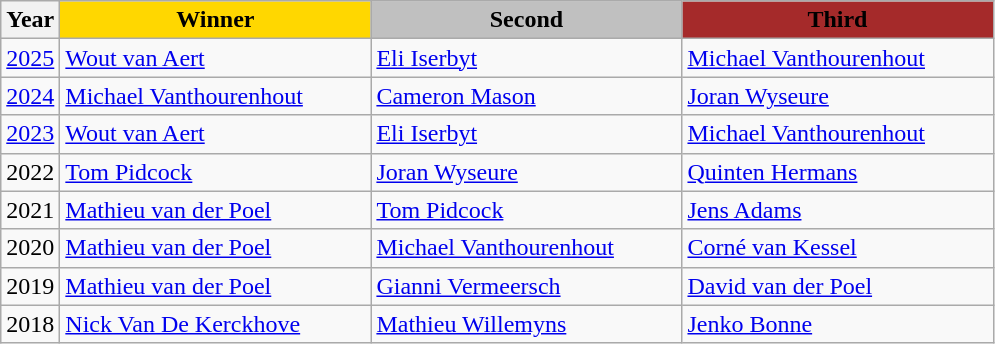<table class="wikitable">
<tr>
<th>Year</th>
<td style="background:gold; font-weight:bold; text-align:center" width="200">Winner</td>
<td style="background:silver; font-weight:bold; text-align:center" width="200">Second</td>
<td style="background:brown; font-weight:bold; text-align:center" width="200">Third</td>
</tr>
<tr>
<td><a href='#'>2025</a></td>
<td> <a href='#'>Wout van Aert</a></td>
<td> <a href='#'>Eli Iserbyt</a></td>
<td> <a href='#'>Michael Vanthourenhout</a></td>
</tr>
<tr>
<td><a href='#'>2024</a></td>
<td> <a href='#'>Michael Vanthourenhout</a></td>
<td> <a href='#'>Cameron Mason</a></td>
<td> <a href='#'>Joran Wyseure</a></td>
</tr>
<tr>
<td><a href='#'>2023</a></td>
<td> <a href='#'>Wout van Aert</a></td>
<td>  <a href='#'>Eli Iserbyt</a></td>
<td> <a href='#'>Michael Vanthourenhout</a></td>
</tr>
<tr>
<td>2022</td>
<td> <a href='#'>Tom Pidcock</a></td>
<td> <a href='#'>Joran Wyseure</a></td>
<td> <a href='#'>Quinten Hermans</a></td>
</tr>
<tr>
<td>2021</td>
<td> <a href='#'>Mathieu van der Poel</a></td>
<td> <a href='#'>Tom Pidcock</a></td>
<td> <a href='#'>Jens Adams</a></td>
</tr>
<tr>
<td>2020</td>
<td> <a href='#'>Mathieu van der Poel</a></td>
<td> <a href='#'>Michael Vanthourenhout</a></td>
<td> <a href='#'>Corné van Kessel</a></td>
</tr>
<tr>
<td>2019</td>
<td> <a href='#'>Mathieu van der Poel</a></td>
<td> <a href='#'>Gianni Vermeersch</a></td>
<td> <a href='#'>David van der Poel</a></td>
</tr>
<tr>
<td>2018</td>
<td> <a href='#'>Nick Van De Kerckhove</a></td>
<td> <a href='#'>Mathieu Willemyns</a></td>
<td> <a href='#'>Jenko Bonne</a></td>
</tr>
</table>
